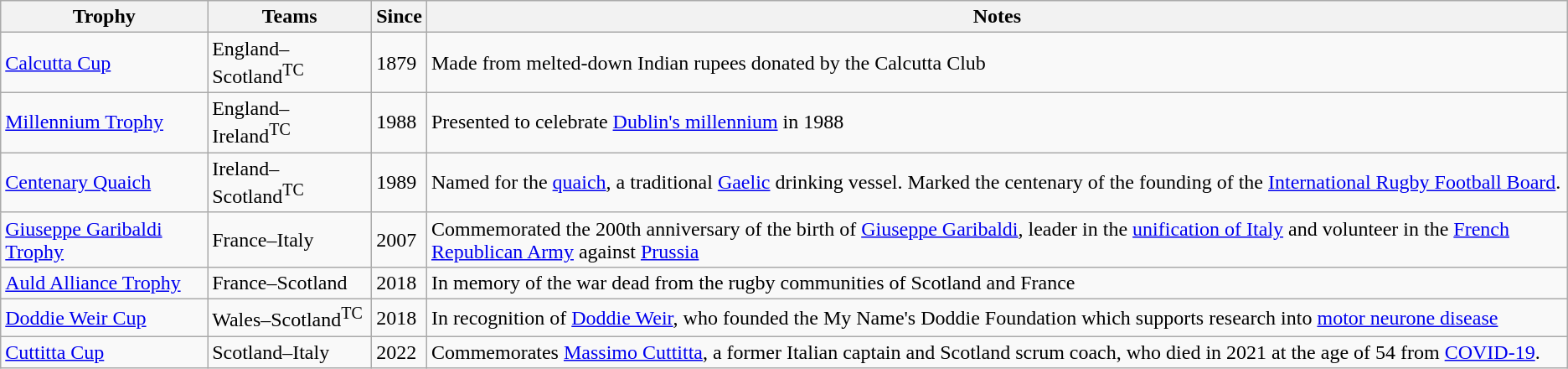<table class="wikitable">
<tr>
<th>Trophy</th>
<th>Teams</th>
<th>Since</th>
<th>Notes</th>
</tr>
<tr>
<td><a href='#'>Calcutta Cup</a></td>
<td>England–Scotland<sup>TC</sup></td>
<td>1879</td>
<td>Made from melted-down Indian rupees donated by the Calcutta Club</td>
</tr>
<tr>
<td><a href='#'>Millennium Trophy</a></td>
<td>England–Ireland<sup>TC</sup></td>
<td>1988</td>
<td>Presented to celebrate <a href='#'>Dublin's millennium</a> in 1988</td>
</tr>
<tr>
<td><a href='#'>Centenary Quaich</a></td>
<td>Ireland–Scotland<sup>TC</sup></td>
<td>1989</td>
<td>Named for the <a href='#'>quaich</a>, a traditional <a href='#'>Gaelic</a> drinking vessel. Marked the centenary of the founding of the <a href='#'>International Rugby Football Board</a>.</td>
</tr>
<tr>
<td><a href='#'>Giuseppe Garibaldi Trophy</a></td>
<td>France–Italy</td>
<td>2007</td>
<td>Commemorated the 200th anniversary of the birth of <a href='#'>Giuseppe Garibaldi</a>, leader in the <a href='#'>unification of Italy</a> and volunteer in the <a href='#'>French Republican Army</a> against <a href='#'>Prussia</a></td>
</tr>
<tr>
<td><a href='#'>Auld Alliance Trophy</a></td>
<td>France–Scotland</td>
<td>2018</td>
<td>In memory of the war dead from the rugby communities of Scotland and France</td>
</tr>
<tr>
<td><a href='#'>Doddie Weir Cup</a></td>
<td>Wales–Scotland<sup>TC</sup></td>
<td>2018</td>
<td>In recognition of <a href='#'>Doddie Weir</a>, who founded the My Name's Doddie Foundation which supports research into <a href='#'>motor neurone disease</a></td>
</tr>
<tr>
<td><a href='#'>Cuttitta Cup</a></td>
<td>Scotland–Italy</td>
<td>2022</td>
<td>Commemorates <a href='#'>Massimo Cuttitta</a>, a former Italian captain and Scotland scrum coach, who died in 2021 at the age of 54 from <a href='#'>COVID-19</a>.</td>
</tr>
</table>
